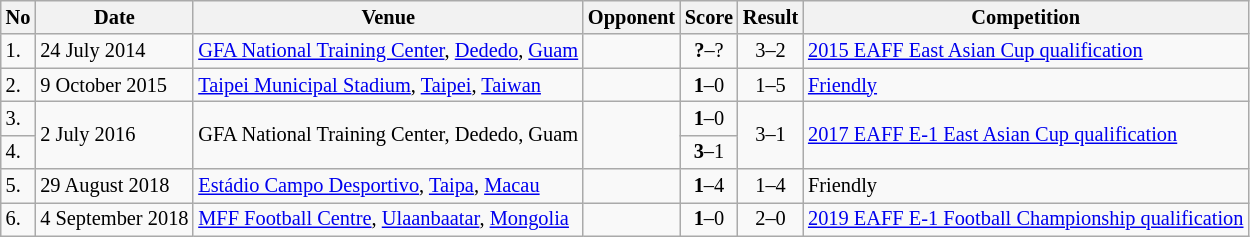<table class="wikitable" style="font-size:85%;">
<tr>
<th>No</th>
<th>Date</th>
<th>Venue</th>
<th>Opponent</th>
<th>Score</th>
<th>Result</th>
<th>Competition</th>
</tr>
<tr>
<td>1.</td>
<td>24 July 2014</td>
<td><a href='#'>GFA National Training Center</a>, <a href='#'>Dededo</a>, <a href='#'>Guam</a></td>
<td></td>
<td align=center><strong>?</strong>–?</td>
<td align=center>3–2</td>
<td><a href='#'>2015 EAFF East Asian Cup qualification</a></td>
</tr>
<tr>
<td>2.</td>
<td>9 October 2015</td>
<td><a href='#'>Taipei Municipal Stadium</a>, <a href='#'>Taipei</a>, <a href='#'>Taiwan</a></td>
<td></td>
<td align=center><strong>1</strong>–0</td>
<td align=center>1–5</td>
<td><a href='#'>Friendly</a></td>
</tr>
<tr>
<td>3.</td>
<td rowspan="2">2 July 2016</td>
<td rowspan="2">GFA National Training Center, Dededo, Guam</td>
<td rowspan="2"></td>
<td align=center><strong>1</strong>–0</td>
<td rowspan="2" align=center>3–1</td>
<td rowspan="2"><a href='#'>2017 EAFF E-1 East Asian Cup qualification</a></td>
</tr>
<tr>
<td>4.</td>
<td align=center><strong>3</strong>–1</td>
</tr>
<tr>
<td>5.</td>
<td>29 August 2018</td>
<td><a href='#'>Estádio Campo Desportivo</a>, <a href='#'>Taipa</a>, <a href='#'>Macau</a></td>
<td></td>
<td align=center><strong>1</strong>–4</td>
<td align=center>1–4</td>
<td>Friendly</td>
</tr>
<tr>
<td>6.</td>
<td>4 September 2018</td>
<td><a href='#'>MFF Football Centre</a>, <a href='#'>Ulaanbaatar</a>, <a href='#'>Mongolia</a></td>
<td></td>
<td align=center><strong>1</strong>–0</td>
<td align=center>2–0</td>
<td><a href='#'>2019 EAFF E-1 Football Championship qualification</a></td>
</tr>
</table>
